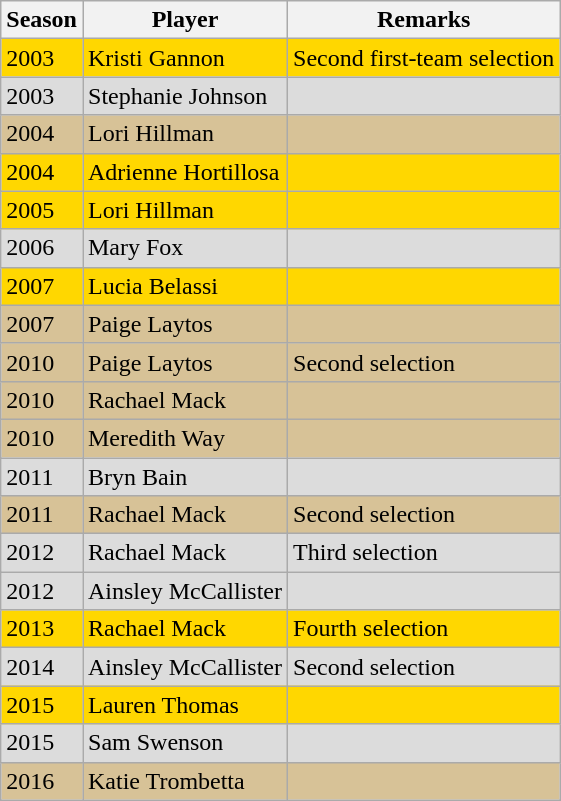<table class="wikitable">
<tr>
<th width=>Season</th>
<th width=>Player</th>
<th width=>Remarks</th>
</tr>
<tr align="left"  style="background: #FFD700;">
<td>2003</td>
<td>Kristi Gannon</td>
<td>Second first-team selection</td>
</tr>
<tr align="left"  style="background: #dcdcdc;">
<td>2003</td>
<td>Stephanie Johnson</td>
<td></td>
</tr>
<tr align="left"  style="background: #d7c297;">
<td>2004</td>
<td>Lori Hillman</td>
<td></td>
</tr>
<tr align="left"  style="background: #FFD700;">
<td>2004</td>
<td>Adrienne Hortillosa</td>
<td></td>
</tr>
<tr align="left"  style="background: #FFD700;">
<td>2005</td>
<td>Lori Hillman</td>
<td></td>
</tr>
<tr align="left"  style="background: #dcdcdc;">
<td>2006</td>
<td>Mary Fox</td>
<td></td>
</tr>
<tr align="left"  style="background: #FFD700;">
<td>2007</td>
<td>Lucia Belassi</td>
<td></td>
</tr>
<tr align="left"  style="background: #d7c297;">
<td>2007</td>
<td>Paige Laytos</td>
<td></td>
</tr>
<tr align="left"  style="background: #d7c297;">
<td>2010</td>
<td>Paige Laytos</td>
<td>Second selection</td>
</tr>
<tr align="left"  style="background: #d7c297;">
<td>2010</td>
<td>Rachael Mack</td>
<td></td>
</tr>
<tr align="left"  style="background: #d7c297;">
<td>2010</td>
<td>Meredith Way</td>
<td></td>
</tr>
<tr align="left"  style="background: #dcdcdc;">
<td>2011</td>
<td>Bryn Bain</td>
<td></td>
</tr>
<tr align="left"  style="background: #d7c297;">
<td>2011</td>
<td>Rachael Mack</td>
<td>Second selection</td>
</tr>
<tr align="left"  style="background: #dcdcdc;">
<td>2012</td>
<td>Rachael Mack</td>
<td>Third selection</td>
</tr>
<tr align="left"  style="background: #dcdcdc;">
<td>2012</td>
<td>Ainsley McCallister</td>
<td></td>
</tr>
<tr align="left"  style="background: #FFD700;">
<td>2013</td>
<td>Rachael Mack</td>
<td>Fourth selection</td>
</tr>
<tr align="left"  style="background: #dcdcdc;">
<td>2014</td>
<td>Ainsley McCallister</td>
<td>Second selection</td>
</tr>
<tr align="left"  style="background: #FFD700;">
<td>2015</td>
<td>Lauren Thomas</td>
<td></td>
</tr>
<tr align="left"  style="background: #dcdcdc;">
<td>2015</td>
<td>Sam Swenson</td>
<td></td>
</tr>
<tr align="left"  style="background: #d7c297;">
<td>2016</td>
<td>Katie Trombetta</td>
<td></td>
</tr>
</table>
